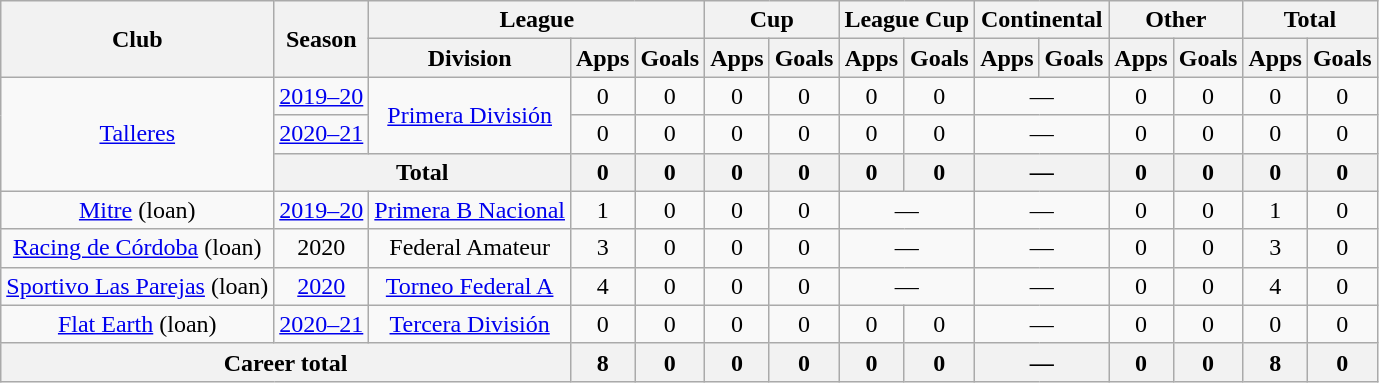<table class="wikitable" style="text-align:center">
<tr>
<th rowspan="2">Club</th>
<th rowspan="2">Season</th>
<th colspan="3">League</th>
<th colspan="2">Cup</th>
<th colspan="2">League Cup</th>
<th colspan="2">Continental</th>
<th colspan="2">Other</th>
<th colspan="2">Total</th>
</tr>
<tr>
<th>Division</th>
<th>Apps</th>
<th>Goals</th>
<th>Apps</th>
<th>Goals</th>
<th>Apps</th>
<th>Goals</th>
<th>Apps</th>
<th>Goals</th>
<th>Apps</th>
<th>Goals</th>
<th>Apps</th>
<th>Goals</th>
</tr>
<tr>
<td rowspan="3"><a href='#'>Talleres</a></td>
<td><a href='#'>2019–20</a></td>
<td rowspan="2"><a href='#'>Primera División</a></td>
<td>0</td>
<td>0</td>
<td>0</td>
<td>0</td>
<td>0</td>
<td>0</td>
<td colspan="2">—</td>
<td>0</td>
<td>0</td>
<td>0</td>
<td>0</td>
</tr>
<tr>
<td><a href='#'>2020–21</a></td>
<td>0</td>
<td>0</td>
<td>0</td>
<td>0</td>
<td>0</td>
<td>0</td>
<td colspan="2">—</td>
<td>0</td>
<td>0</td>
<td>0</td>
<td>0</td>
</tr>
<tr>
<th colspan="2">Total</th>
<th>0</th>
<th>0</th>
<th>0</th>
<th>0</th>
<th>0</th>
<th>0</th>
<th colspan="2">—</th>
<th>0</th>
<th>0</th>
<th>0</th>
<th>0</th>
</tr>
<tr>
<td rowspan="1"><a href='#'>Mitre</a> (loan)</td>
<td><a href='#'>2019–20</a></td>
<td rowspan="1"><a href='#'>Primera B Nacional</a></td>
<td>1</td>
<td>0</td>
<td>0</td>
<td>0</td>
<td colspan="2">—</td>
<td colspan="2">—</td>
<td>0</td>
<td>0</td>
<td>1</td>
<td>0</td>
</tr>
<tr>
<td rowspan="1"><a href='#'>Racing de Córdoba</a> (loan)</td>
<td>2020</td>
<td rowspan="1">Federal Amateur</td>
<td>3</td>
<td>0</td>
<td>0</td>
<td>0</td>
<td colspan="2">—</td>
<td colspan="2">—</td>
<td>0</td>
<td>0</td>
<td>3</td>
<td>0</td>
</tr>
<tr>
<td rowspan="1"><a href='#'>Sportivo Las Parejas</a> (loan)</td>
<td><a href='#'>2020</a></td>
<td rowspan="1"><a href='#'>Torneo Federal A</a></td>
<td>4</td>
<td>0</td>
<td>0</td>
<td>0</td>
<td colspan="2">—</td>
<td colspan="2">—</td>
<td>0</td>
<td>0</td>
<td>4</td>
<td>0</td>
</tr>
<tr>
<td rowspan="1"><a href='#'>Flat Earth</a> (loan)</td>
<td><a href='#'>2020–21</a></td>
<td rowspan="1"><a href='#'>Tercera División</a></td>
<td>0</td>
<td>0</td>
<td>0</td>
<td>0</td>
<td>0</td>
<td>0</td>
<td colspan="2">—</td>
<td>0</td>
<td>0</td>
<td>0</td>
<td>0</td>
</tr>
<tr>
<th colspan="3">Career total</th>
<th>8</th>
<th>0</th>
<th>0</th>
<th>0</th>
<th>0</th>
<th>0</th>
<th colspan="2">—</th>
<th>0</th>
<th>0</th>
<th>8</th>
<th>0</th>
</tr>
</table>
